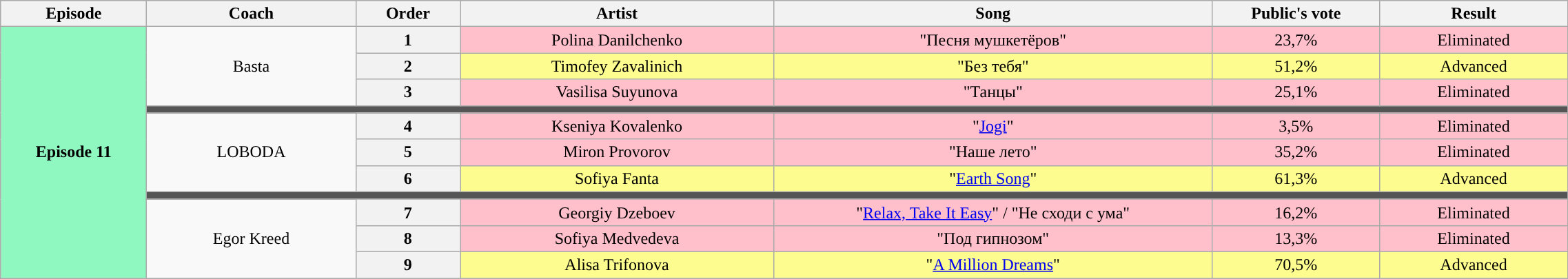<table class="wikitable" style="text-align:center; width:120%;">
<tr>
<th style="width:07%;">Episode</th>
<th style="width:10%;">Coach</th>
<th style="width:05%;">Order</th>
<th style="width:15%;">Artist</th>
<th style="width:21%;">Song</th>
<th style="width:08%;">Public's vote</th>
<th style="width:09%;">Result</th>
</tr>
<tr>
<th rowspan=11 style="background:#8ff7c0;">Episode 11 <br> </th>
<td rowspan=3>Basta</td>
<th>1</th>
<td style="background:pink;">Polina Danilchenko</td>
<td style="background:pink;">"Песня мушкетёров"</td>
<td style="background:pink;">23,7%</td>
<td style="background:pink;">Eliminated</td>
</tr>
<tr>
<th>2</th>
<td style="background:#fdfc8f;">Timofey Zavalinich</td>
<td style="background:#fdfc8f;">"Без тебя"</td>
<td style="background:#fdfc8f;">51,2%</td>
<td style="background:#fdfc8f;">Advanced</td>
</tr>
<tr>
<th>3</th>
<td style="background:pink;">Vasilisa Suyunova</td>
<td style="background:pink;">"Танцы"</td>
<td style="background:pink;">25,1%</td>
<td style="background:pink;">Eliminated</td>
</tr>
<tr>
<td colspan=6 style="background:#555555;"></td>
</tr>
<tr>
<td rowspan=3>LOBODA</td>
<th>4</th>
<td style="background:pink;">Kseniya Kovalenko</td>
<td style="background:pink;">"<a href='#'>Jogi</a>"</td>
<td style="background:pink;">3,5%</td>
<td style="background:pink;">Eliminated</td>
</tr>
<tr>
<th>5</th>
<td style="background:pink;">Miron Provorov</td>
<td style="background:pink;">"Наше лето"</td>
<td style="background:pink;">35,2%</td>
<td style="background:pink;">Eliminated</td>
</tr>
<tr>
<th>6</th>
<td style="background:#fdfc8f;">Sofiya Fanta</td>
<td style="background:#fdfc8f;">"<a href='#'>Earth Song</a>"</td>
<td style="background:#fdfc8f;">61,3%</td>
<td style="background:#fdfc8f;">Advanced</td>
</tr>
<tr>
<td colspan=6 style="background:#555555;"></td>
</tr>
<tr>
<td rowspan=3>Egor Kreed</td>
<th>7</th>
<td style="background:pink;">Georgiy Dzeboev</td>
<td style="background:pink;">"<a href='#'>Relax, Take It Easy</a>" / "Не сходи с ума"</td>
<td style="background:pink;">16,2%</td>
<td style="background:pink;">Eliminated</td>
</tr>
<tr>
<th>8</th>
<td style="background:pink;">Sofiya Medvedeva</td>
<td style="background:pink;">"Под гипнозом"</td>
<td style="background:pink;">13,3%</td>
<td style="background:pink;">Eliminated</td>
</tr>
<tr>
<th>9</th>
<td style="background:#fdfc8f;">Alisa Trifonova</td>
<td style="background:#fdfc8f;">"<a href='#'>A Million Dreams</a>"</td>
<td style="background:#fdfc8f;">70,5%</td>
<td style="background:#fdfc8f;">Advanced</td>
</tr>
</table>
